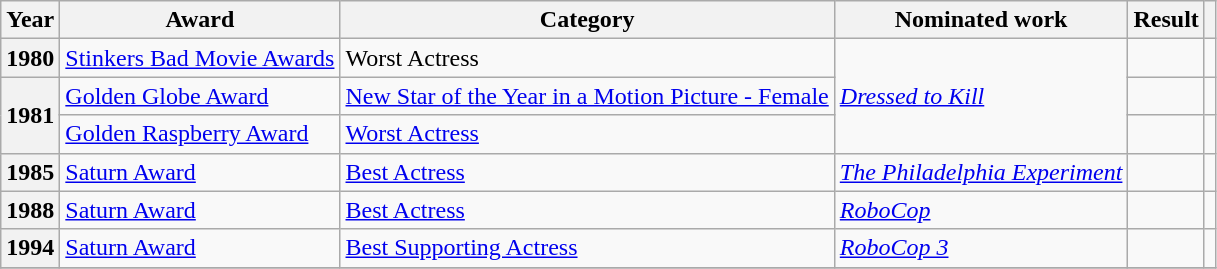<table class="wikitable plainrowheaders" style="margin-right: 0;">
<tr>
<th scope="col">Year</th>
<th scope="col">Award</th>
<th scope="col">Category</th>
<th scope="col">Nominated work</th>
<th scope="col">Result</th>
<th scope="col"></th>
</tr>
<tr>
<th scope="row">1980</th>
<td><a href='#'>Stinkers Bad Movie Awards</a></td>
<td>Worst Actress</td>
<td rowspan="3"><em><a href='#'>Dressed to Kill</a></em></td>
<td></td>
<td style="text-align:center;"></td>
</tr>
<tr>
<th rowspan="2" scope="row">1981</th>
<td><a href='#'>Golden Globe Award</a></td>
<td><a href='#'>New Star of the Year in a Motion Picture - Female</a></td>
<td></td>
<td style="text-align:center;"></td>
</tr>
<tr>
<td><a href='#'>Golden Raspberry Award</a></td>
<td><a href='#'>Worst Actress</a></td>
<td></td>
<td style="text-align:center;"></td>
</tr>
<tr>
<th scope="row">1985</th>
<td><a href='#'>Saturn Award</a></td>
<td><a href='#'>Best Actress</a></td>
<td><em><a href='#'>The Philadelphia Experiment</a></em></td>
<td></td>
<td style="text-align:center;"></td>
</tr>
<tr>
<th scope="row">1988</th>
<td><a href='#'>Saturn Award</a></td>
<td><a href='#'>Best Actress</a></td>
<td><em><a href='#'>RoboCop</a></em></td>
<td></td>
<td style="text-align:center;"></td>
</tr>
<tr>
<th scope="row">1994</th>
<td><a href='#'>Saturn Award</a></td>
<td><a href='#'>Best Supporting Actress</a></td>
<td><em><a href='#'>RoboCop 3</a></em></td>
<td></td>
<td style="text-align:center;"></td>
</tr>
<tr>
</tr>
</table>
